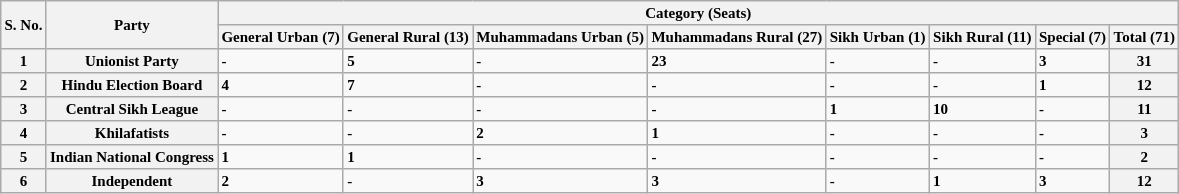<table class="wikitable" style="font-weight: bold; font-size: x-small; font-family: verdana">
<tr>
<th rowspan=2>S. No.</th>
<th rowspan=2>Party</th>
<th colspan=8>Category (Seats)</th>
</tr>
<tr>
<th>General Urban (7)</th>
<th>General Rural (13)</th>
<th>Muhammadans Urban (5)</th>
<th>Muhammadans Rural (27)</th>
<th>Sikh Urban (1)</th>
<th>Sikh Rural (11)</th>
<th>Special (7)</th>
<th>Total (71)</th>
</tr>
<tr>
<th>1</th>
<th>Unionist Party</th>
<td>-</td>
<td>5</td>
<td>-</td>
<td>23</td>
<td>-</td>
<td>-</td>
<td>3</td>
<th>31</th>
</tr>
<tr>
<th>2</th>
<th>Hindu Election Board</th>
<td>4</td>
<td>7</td>
<td>-</td>
<td>-</td>
<td>-</td>
<td>-</td>
<td>1</td>
<th>12</th>
</tr>
<tr>
<th>3</th>
<th>Central Sikh League</th>
<td>-</td>
<td>-</td>
<td>-</td>
<td>-</td>
<td>1</td>
<td>10</td>
<td>-</td>
<th>11</th>
</tr>
<tr>
<th>4</th>
<th>Khilafatists</th>
<td>-</td>
<td>-</td>
<td>2</td>
<td>1</td>
<td>-</td>
<td>-</td>
<td>-</td>
<th>3</th>
</tr>
<tr>
<th>5</th>
<th>Indian National Congress</th>
<td>1</td>
<td>1</td>
<td>-</td>
<td>-</td>
<td>-</td>
<td>-</td>
<td>-</td>
<th>2</th>
</tr>
<tr>
<th>6</th>
<th>Independent</th>
<td>2</td>
<td>-</td>
<td>3</td>
<td>3</td>
<td>-</td>
<td>1</td>
<td>3</td>
<th>12</th>
</tr>
</table>
